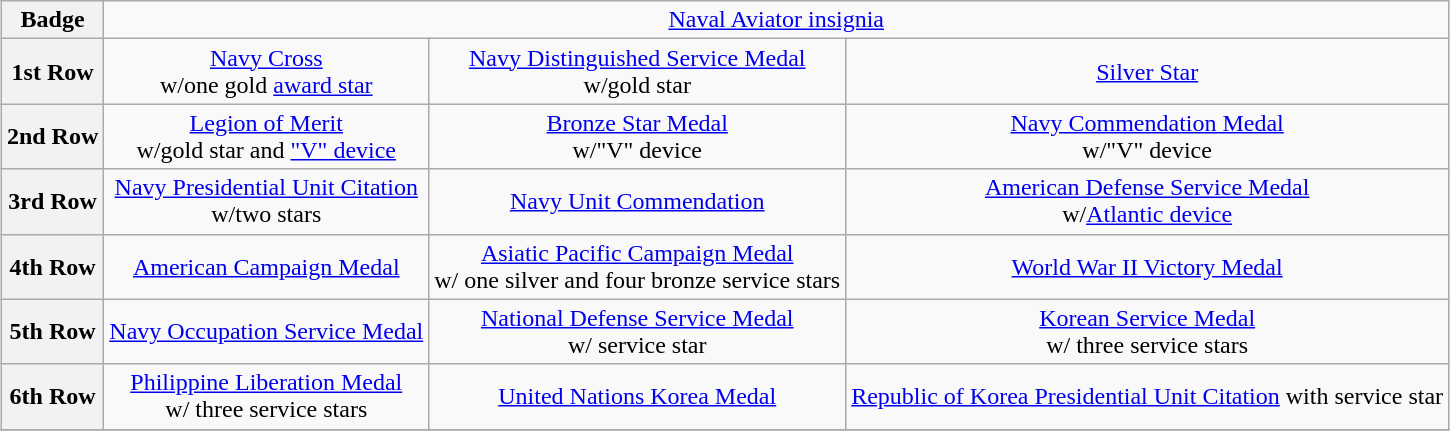<table class="wikitable" style="margin:1em auto; text-align:center;">
<tr>
<th>Badge</th>
<td colspan="15"><a href='#'>Naval Aviator insignia</a></td>
</tr>
<tr>
<th>1st Row</th>
<td colspan="3"><a href='#'>Navy Cross</a><br> w/one gold <a href='#'>award star</a></td>
<td colspan="3"><a href='#'>Navy Distinguished Service Medal</a> <br>w/gold star</td>
<td colspan="3"><a href='#'>Silver Star</a></td>
</tr>
<tr>
<th>2nd Row</th>
<td colspan="3"><a href='#'>Legion of Merit</a> <br>w/gold star and <a href='#'>"V" device</a></td>
<td colspan="3"><a href='#'>Bronze Star Medal</a> <br>w/"V" device</td>
<td colspan="3"><a href='#'>Navy Commendation Medal</a> <br>w/"V" device</td>
</tr>
<tr>
<th>3rd Row</th>
<td colspan="3"><a href='#'>Navy Presidential Unit Citation</a> <br>w/two stars</td>
<td colspan="3"><a href='#'>Navy Unit Commendation</a></td>
<td colspan="3"><a href='#'>American Defense Service Medal</a> <br>w/<a href='#'>Atlantic device</a></td>
</tr>
<tr>
<th>4th Row</th>
<td colspan="3"><a href='#'>American Campaign Medal</a></td>
<td colspan="3"><a href='#'>Asiatic Pacific Campaign Medal</a> <br>w/ one silver and four bronze service stars</td>
<td colspan="3"><a href='#'>World War II Victory Medal</a></td>
</tr>
<tr>
<th>5th Row</th>
<td colspan="3"><a href='#'>Navy Occupation Service Medal</a></td>
<td colspan="3"><a href='#'>National Defense Service Medal</a> <br>w/ service star</td>
<td colspan="3"><a href='#'>Korean Service Medal</a> <br>w/ three service stars</td>
</tr>
<tr>
<th>6th Row</th>
<td colspan="3"><a href='#'>Philippine Liberation Medal</a> <br>w/ three service stars</td>
<td colspan="3"><a href='#'>United Nations Korea Medal</a></td>
<td colspan="3"><a href='#'>Republic of Korea Presidential Unit Citation</a> with service star</td>
</tr>
<tr>
</tr>
</table>
